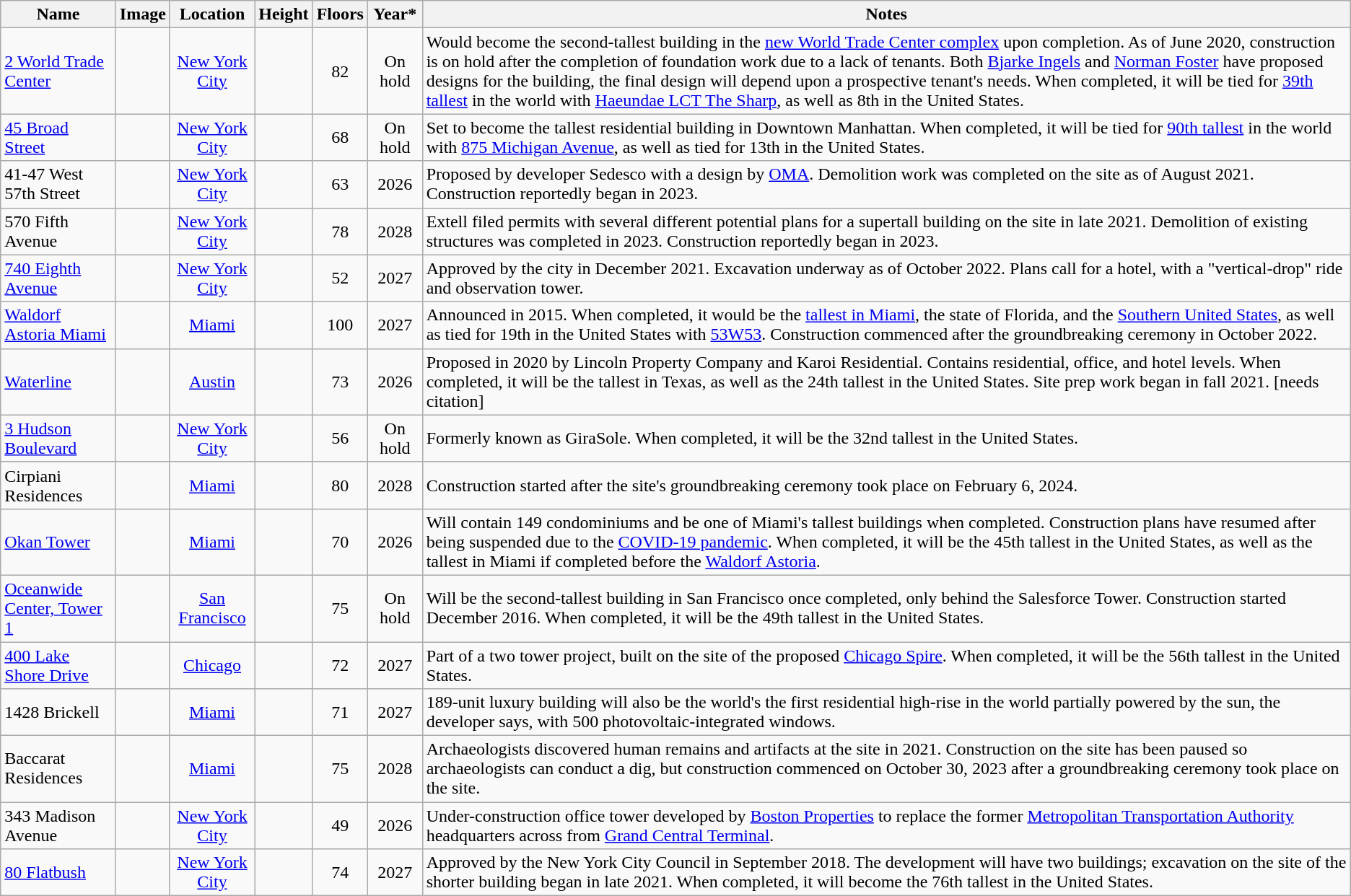<table class="wikitable sortable mw-datatable static-row-numbers" style="text-align:center">
<tr>
<th>Name</th>
<th class="unsortable">Image</th>
<th>Location</th>
<th>Height<br></th>
<th>Floors</th>
<th>Year*<br></th>
<th class="unsortable">Notes</th>
</tr>
<tr>
<td align=left><a href='#'>2 World Trade Center</a></td>
<td></td>
<td><a href='#'>New York City</a></td>
<td></td>
<td>82</td>
<td>On hold</td>
<td align=left>Would become the second-tallest building in the <a href='#'>new World Trade Center complex</a> upon completion. As of June 2020, construction is on hold after the completion of foundation work due to a lack of tenants. Both <a href='#'>Bjarke Ingels</a> and <a href='#'>Norman Foster</a> have proposed designs for the building, the final design will depend upon a prospective tenant's needs. When completed, it will be tied for <a href='#'>39th tallest</a> in the world with <a href='#'>Haeundae LCT The Sharp</a>, as well as 8th in the United States.</td>
</tr>
<tr>
<td align=left><a href='#'>45 Broad Street</a></td>
<td></td>
<td><a href='#'>New York City</a></td>
<td></td>
<td>68</td>
<td>On hold</td>
<td align=left>Set to become the tallest residential building in Downtown Manhattan. When completed, it will be tied for <a href='#'>90th tallest</a> in the world with <a href='#'>875 Michigan Avenue</a>, as well as tied for 13th in the United States.</td>
</tr>
<tr>
<td align="left">41-47 West 57th Street</td>
<td></td>
<td><a href='#'>New York City</a></td>
<td></td>
<td>63</td>
<td>2026</td>
<td align="left">Proposed by developer Sedesco with a design by <a href='#'>OMA</a>. Demolition work was completed on the site as of August 2021. Construction reportedly began in 2023.</td>
</tr>
<tr>
<td align="left">570 Fifth Avenue</td>
<td></td>
<td><a href='#'>New York City</a></td>
<td></td>
<td>78</td>
<td>2028</td>
<td align="left">Extell filed permits with several different potential plans for a supertall building on the site in late 2021. Demolition of existing structures was completed in 2023. Construction reportedly began in 2023.</td>
</tr>
<tr>
<td align="left"><a href='#'>740 Eighth Avenue</a></td>
<td></td>
<td><a href='#'>New York City</a></td>
<td></td>
<td>52</td>
<td>2027</td>
<td align="left">Approved by the city in December 2021. Excavation underway as of October 2022. Plans call for a hotel, with a "vertical-drop" ride and observation tower.</td>
</tr>
<tr>
<td align="left"><a href='#'>Waldorf Astoria Miami</a></td>
<td></td>
<td><a href='#'>Miami</a></td>
<td></td>
<td>100</td>
<td>2027</td>
<td align="left">Announced in 2015. When completed, it would be the <a href='#'>tallest in Miami</a>, the state of Florida, and the <a href='#'>Southern United States</a>, as well as tied for 19th in the United States with <a href='#'>53W53</a>. Construction commenced after the groundbreaking ceremony in October 2022.</td>
</tr>
<tr>
<td align="left"><a href='#'>Waterline</a></td>
<td></td>
<td><a href='#'>Austin</a></td>
<td></td>
<td>73</td>
<td>2026</td>
<td align="left">Proposed in 2020 by Lincoln Property Company and Karoi Residential. Contains residential, office, and hotel levels. When completed, it will be the tallest in Texas, as well as the 24th tallest in the United States. Site prep work began in fall 2021. [needs citation]</td>
</tr>
<tr>
<td align="left"><a href='#'>3 Hudson Boulevard</a></td>
<td></td>
<td><a href='#'>New York City</a></td>
<td></td>
<td>56</td>
<td>On hold</td>
<td align="left">Formerly known as GiraSole. When completed, it will be the 32nd tallest in the United States.</td>
</tr>
<tr>
<td align="left">Cirpiani Residences</td>
<td></td>
<td><a href='#'>Miami</a></td>
<td></td>
<td>80</td>
<td>2028</td>
<td align="left">Construction started after the site's groundbreaking ceremony took place on February 6, 2024.</td>
</tr>
<tr>
<td align="left"><a href='#'>Okan Tower</a></td>
<td></td>
<td><a href='#'>Miami</a></td>
<td></td>
<td>70</td>
<td>2026</td>
<td align="left">Will contain 149 condominiums and be one of Miami's tallest buildings when completed. Construction plans have resumed after being suspended due to the <a href='#'>COVID-19 pandemic</a>. When completed, it will be the 45th tallest in the United States, as well as the tallest in Miami if completed before the <a href='#'>Waldorf Astoria</a>.</td>
</tr>
<tr>
<td align="left"><a href='#'>Oceanwide Center, Tower 1</a></td>
<td></td>
<td><a href='#'>San Francisco</a></td>
<td></td>
<td>75</td>
<td>On hold</td>
<td align="left">Will be the second-tallest building in San Francisco once completed, only behind the Salesforce Tower. Construction started December 2016. When completed, it will be the 49th tallest in the United States.</td>
</tr>
<tr>
<td align="left"><a href='#'>400 Lake Shore Drive</a></td>
<td></td>
<td><a href='#'>Chicago</a></td>
<td></td>
<td>72</td>
<td>2027</td>
<td align="left">Part of a two tower project, built on the site of the proposed <a href='#'>Chicago Spire</a>. When completed, it will be the 56th tallest in the United States.</td>
</tr>
<tr>
<td align="left">1428 Brickell</td>
<td></td>
<td><a href='#'>Miami</a></td>
<td></td>
<td>71</td>
<td>2027</td>
<td align="left">189-unit luxury building will also be the world's the first residential high-rise in the world partially powered by the sun, the developer says, with 500 photovoltaic-integrated windows.</td>
</tr>
<tr>
<td align="left">Baccarat Residences</td>
<td></td>
<td><a href='#'>Miami</a></td>
<td></td>
<td>75</td>
<td>2028</td>
<td align="left">Archaeologists discovered human remains and artifacts at the site in 2021. Construction on the site has been paused so archaeologists can conduct a dig, but construction commenced on October 30, 2023 after a groundbreaking ceremony took place on the site.</td>
</tr>
<tr>
<td align=left>343 Madison Avenue</td>
<td></td>
<td><a href='#'>New York City</a></td>
<td></td>
<td>49</td>
<td>2026</td>
<td align="left">Under-construction office tower developed by <a href='#'>Boston Properties</a> to replace the former <a href='#'>Metropolitan Transportation Authority</a> headquarters across from <a href='#'>Grand Central Terminal</a>.</td>
</tr>
<tr>
<td align="left"><a href='#'>80 Flatbush</a></td>
<td></td>
<td><a href='#'>New York City</a></td>
<td></td>
<td>74</td>
<td>2027</td>
<td align="left">Approved by the New York City Council in September 2018. The development will have two buildings; excavation on the site of the shorter building began in late 2021. When completed, it will become the 76th tallest in the United States.</td>
</tr>
</table>
